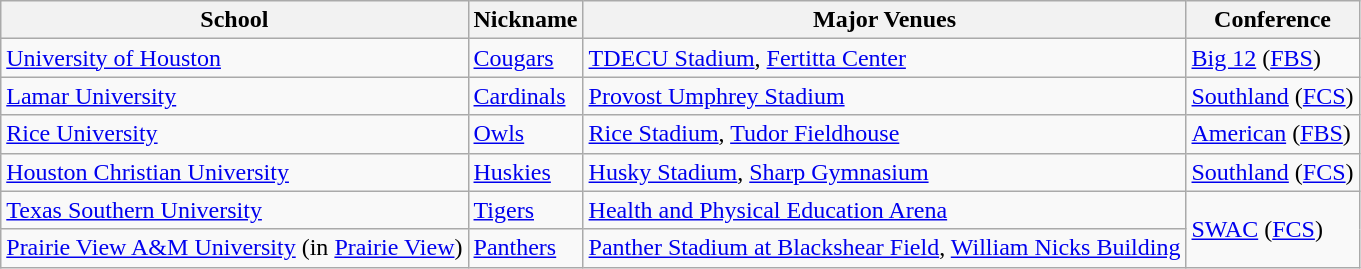<table class="wikitable">
<tr>
<th scope="col">School</th>
<th scope="col">Nickname</th>
<th scope="col">Major Venues</th>
<th scope="col">Conference</th>
</tr>
<tr>
<td><a href='#'>University of Houston</a></td>
<td><a href='#'>Cougars</a></td>
<td><a href='#'>TDECU Stadium</a>, <a href='#'>Fertitta Center</a></td>
<td><a href='#'>Big 12</a> (<a href='#'>FBS</a>)</td>
</tr>
<tr>
<td><a href='#'>Lamar University</a></td>
<td><a href='#'>Cardinals</a></td>
<td><a href='#'>Provost Umphrey Stadium</a></td>
<td><a href='#'>Southland</a> (<a href='#'>FCS</a>)</td>
</tr>
<tr>
<td><a href='#'>Rice University</a></td>
<td><a href='#'>Owls</a></td>
<td><a href='#'>Rice Stadium</a>, <a href='#'>Tudor Fieldhouse</a></td>
<td><a href='#'>American</a> (<a href='#'>FBS</a>)</td>
</tr>
<tr>
<td><a href='#'>Houston Christian University</a></td>
<td><a href='#'>Huskies</a></td>
<td><a href='#'>Husky Stadium</a>, <a href='#'>Sharp Gymnasium</a></td>
<td><a href='#'>Southland</a> (<a href='#'>FCS</a>)</td>
</tr>
<tr>
<td><a href='#'>Texas Southern University</a></td>
<td><a href='#'>Tigers</a></td>
<td><a href='#'>Health and Physical Education Arena</a></td>
<td rowspan="2"><a href='#'>SWAC</a> (<a href='#'>FCS</a>)</td>
</tr>
<tr>
<td><a href='#'>Prairie View A&M University</a> (in <a href='#'>Prairie View</a>)</td>
<td><a href='#'>Panthers</a></td>
<td><a href='#'>Panther Stadium at Blackshear Field</a>, <a href='#'>William Nicks Building</a></td>
</tr>
</table>
